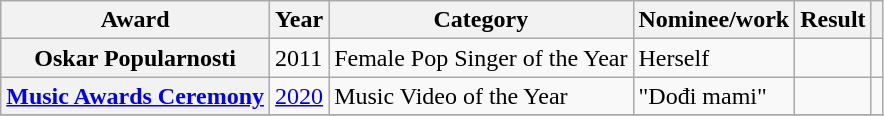<table class="wikitable">
<tr>
<th>Award</th>
<th>Year</th>
<th>Category</th>
<th>Nominee/work</th>
<th>Result</th>
<th></th>
</tr>
<tr>
<th scope="row">Oskar Popularnosti</th>
<td>2011</td>
<td>Female Pop Singer of the Year</td>
<td>Herself</td>
<td></td>
<td style="text-align:center;"></td>
</tr>
<tr>
<th scope="row"><a href='#'>Music Awards Ceremony</a></th>
<td><a href='#'>2020</a></td>
<td>Music Video of the Year</td>
<td>"Dođi mami"</td>
<td></td>
<td style="text-align:center;"></td>
</tr>
<tr>
</tr>
</table>
